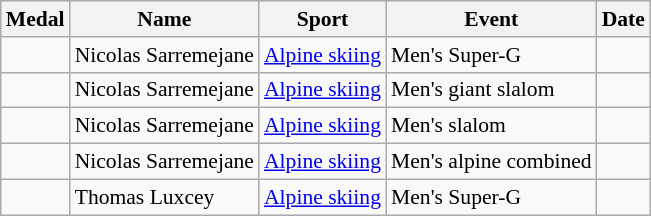<table class="wikitable sortable" style="font-size: 90%;">
<tr>
<th>Medal</th>
<th>Name</th>
<th>Sport</th>
<th>Event</th>
<th>Date</th>
</tr>
<tr>
<td></td>
<td>Nicolas Sarremejane</td>
<td><a href='#'>Alpine skiing</a></td>
<td>Men's Super-G</td>
<td></td>
</tr>
<tr>
<td></td>
<td>Nicolas Sarremejane</td>
<td><a href='#'>Alpine skiing</a></td>
<td>Men's giant slalom</td>
<td></td>
</tr>
<tr>
<td></td>
<td>Nicolas Sarremejane</td>
<td><a href='#'>Alpine skiing</a></td>
<td>Men's slalom</td>
<td></td>
</tr>
<tr>
<td></td>
<td>Nicolas Sarremejane</td>
<td><a href='#'>Alpine skiing</a></td>
<td>Men's alpine combined</td>
<td></td>
</tr>
<tr>
<td></td>
<td>Thomas Luxcey</td>
<td><a href='#'>Alpine skiing</a></td>
<td>Men's Super-G</td>
<td></td>
</tr>
</table>
